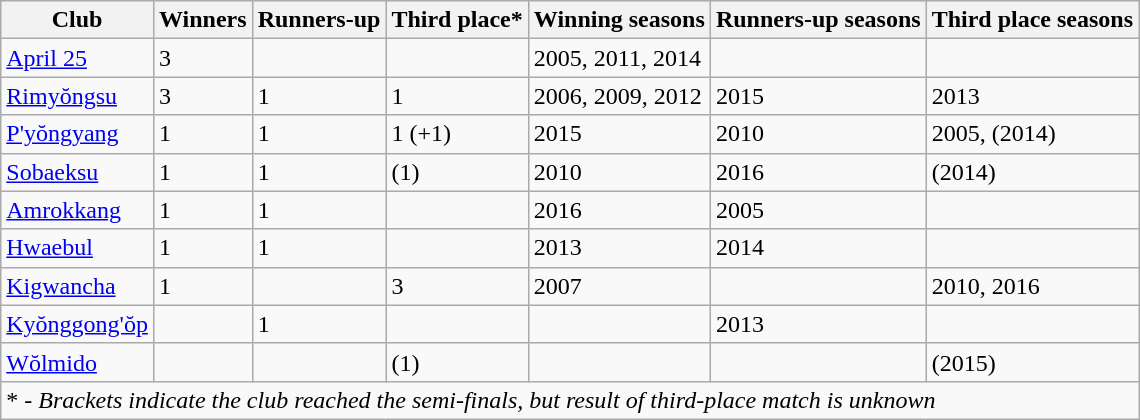<table class="wikitable sortable">
<tr>
<th>Club</th>
<th>Winners</th>
<th>Runners-up</th>
<th>Third place*</th>
<th>Winning seasons</th>
<th>Runners-up seasons</th>
<th>Third place seasons</th>
</tr>
<tr>
<td><a href='#'>April 25</a></td>
<td>3</td>
<td></td>
<td></td>
<td>2005, 2011, 2014</td>
<td></td>
<td></td>
</tr>
<tr>
<td><a href='#'>Rimyŏngsu</a></td>
<td>3</td>
<td>1</td>
<td>1</td>
<td>2006, 2009, 2012</td>
<td>2015</td>
<td>2013</td>
</tr>
<tr>
<td><a href='#'>P'yŏngyang</a></td>
<td>1</td>
<td>1</td>
<td>1 (+1)</td>
<td>2015</td>
<td>2010</td>
<td>2005, (2014)</td>
</tr>
<tr>
<td><a href='#'>Sobaeksu</a></td>
<td>1</td>
<td>1</td>
<td>(1)</td>
<td>2010</td>
<td>2016</td>
<td>(2014)</td>
</tr>
<tr>
<td><a href='#'>Amrokkang</a></td>
<td>1</td>
<td>1</td>
<td></td>
<td>2016</td>
<td>2005</td>
<td></td>
</tr>
<tr>
<td><a href='#'>Hwaebul</a></td>
<td>1</td>
<td>1</td>
<td></td>
<td>2013</td>
<td>2014</td>
<td></td>
</tr>
<tr>
<td><a href='#'>Kigwancha</a></td>
<td>1</td>
<td></td>
<td>3</td>
<td>2007</td>
<td></td>
<td>2010, 2016</td>
</tr>
<tr>
<td><a href='#'>Kyŏnggong'ŏp</a></td>
<td></td>
<td>1</td>
<td></td>
<td></td>
<td>2013</td>
<td></td>
</tr>
<tr>
<td><a href='#'>Wŏlmido</a></td>
<td></td>
<td></td>
<td>(1)</td>
<td></td>
<td></td>
<td>(2015)</td>
</tr>
<tr>
<td colspan="7">* - <em>Brackets indicate the club reached the semi-finals, but result of third-place match is unknown</em></td>
</tr>
</table>
